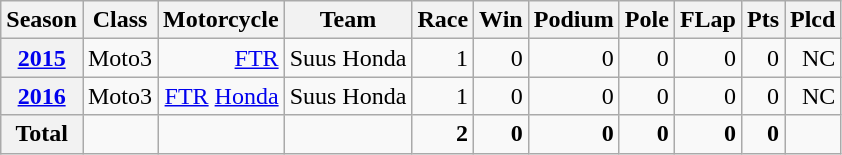<table class="wikitable" style=text-align:right>
<tr>
<th>Season</th>
<th>Class</th>
<th>Motorcycle</th>
<th>Team</th>
<th>Race</th>
<th>Win</th>
<th>Podium</th>
<th>Pole</th>
<th>FLap</th>
<th>Pts</th>
<th>Plcd</th>
</tr>
<tr>
<th><a href='#'>2015</a></th>
<td>Moto3</td>
<td><a href='#'>FTR</a></td>
<td>Suus Honda</td>
<td>1</td>
<td>0</td>
<td>0</td>
<td>0</td>
<td>0</td>
<td>0</td>
<td>NC</td>
</tr>
<tr>
<th><a href='#'>2016</a></th>
<td>Moto3</td>
<td><a href='#'>FTR</a> <a href='#'>Honda</a></td>
<td>Suus Honda</td>
<td>1</td>
<td>0</td>
<td>0</td>
<td>0</td>
<td>0</td>
<td>0</td>
<td>NC</td>
</tr>
<tr>
<th>Total</th>
<td></td>
<td></td>
<td></td>
<td><strong>2</strong></td>
<td><strong>0</strong></td>
<td><strong>0</strong></td>
<td><strong>0</strong></td>
<td><strong>0</strong></td>
<td><strong>0</strong></td>
<td></td>
</tr>
</table>
